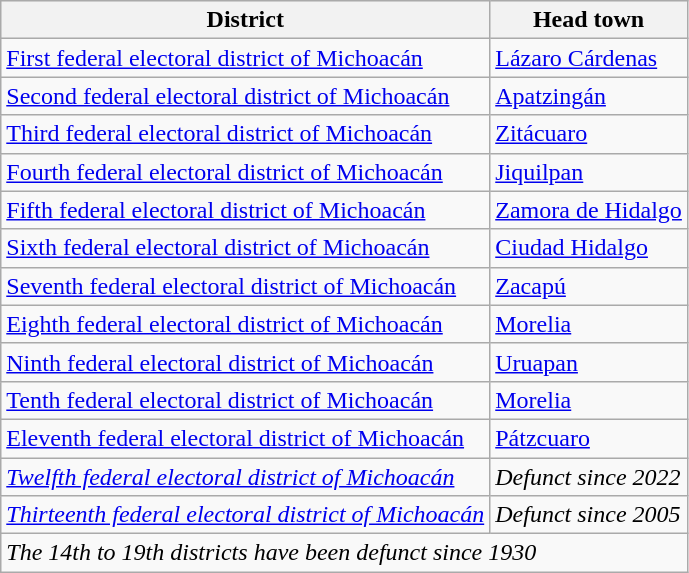<table class="wikitable" border="1">
<tr style="background:#efefef;">
<th><strong>District</strong></th>
<th><strong>Head town</strong></th>
</tr>
<tr>
<td><a href='#'>First federal electoral district of Michoacán</a></td>
<td><a href='#'>Lázaro Cárdenas</a></td>
</tr>
<tr>
<td><a href='#'>Second federal electoral district of Michoacán</a></td>
<td><a href='#'>Apatzingán</a></td>
</tr>
<tr>
<td><a href='#'>Third federal electoral district of Michoacán</a></td>
<td><a href='#'>Zitácuaro</a></td>
</tr>
<tr>
<td><a href='#'>Fourth federal electoral district of Michoacán</a></td>
<td><a href='#'>Jiquilpan</a></td>
</tr>
<tr>
<td><a href='#'>Fifth federal electoral district of Michoacán</a></td>
<td><a href='#'>Zamora de Hidalgo</a></td>
</tr>
<tr>
<td><a href='#'>Sixth federal electoral district of Michoacán</a></td>
<td><a href='#'>Ciudad Hidalgo</a></td>
</tr>
<tr>
<td><a href='#'>Seventh federal electoral district of Michoacán</a></td>
<td><a href='#'>Zacapú</a></td>
</tr>
<tr>
<td><a href='#'>Eighth federal electoral district of Michoacán</a></td>
<td><a href='#'>Morelia</a></td>
</tr>
<tr>
<td><a href='#'>Ninth federal electoral district of Michoacán</a></td>
<td><a href='#'>Uruapan</a></td>
</tr>
<tr>
<td><a href='#'>Tenth federal electoral district of Michoacán</a></td>
<td><a href='#'>Morelia</a></td>
</tr>
<tr>
<td><a href='#'>Eleventh federal electoral district of Michoacán</a></td>
<td><a href='#'>Pátzcuaro</a></td>
</tr>
<tr>
<td><em><a href='#'>Twelfth federal electoral district of Michoacán</a></em></td>
<td><em>Defunct since 2022</em></td>
</tr>
<tr>
<td><em><a href='#'>Thirteenth federal electoral district of Michoacán</a></em></td>
<td><em>Defunct since 2005</em></td>
</tr>
<tr>
<td colspan=2><em>The 14th to 19th districts have been defunct since 1930</em></td>
</tr>
</table>
